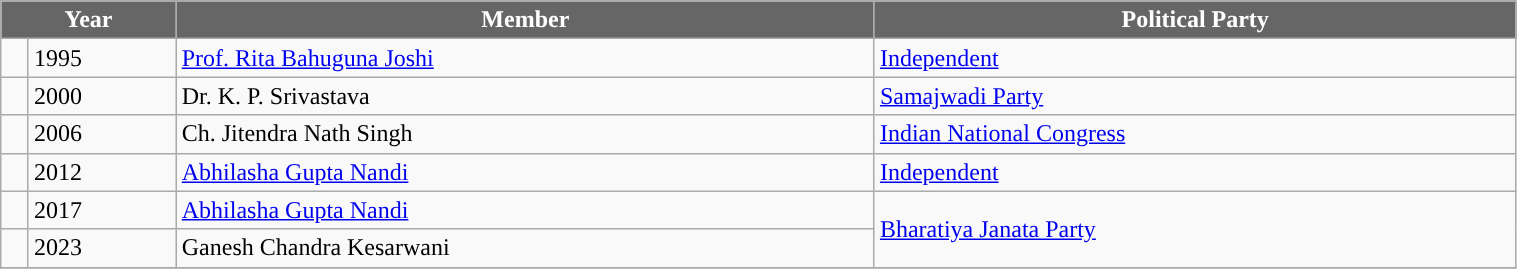<table class="wikitable" width=80%>
<tr>
<th style="background-color:#666666; color:white" colspan="2">Year</th>
<th style="background-color:#666666; color:white">Member</th>
<th style="background-color:#666666; color:white">Political Party</th>
</tr>
<tr>
<td style="background-color: "></td>
<td>1995</td>
<td><a href='#'>Prof. Rita Bahuguna Joshi</a></td>
<td><a href='#'>Independent</a></td>
</tr>
<tr>
<td style="background-color: "></td>
<td>2000</td>
<td>Dr. K. P. Srivastava</td>
<td><a href='#'>Samajwadi Party</a></td>
</tr>
<tr>
<td style="background-color: "></td>
<td>2006</td>
<td>Ch. Jitendra Nath Singh</td>
<td><a href='#'>Indian National Congress</a></td>
</tr>
<tr>
<td style="background-color: "></td>
<td>2012</td>
<td><a href='#'>Abhilasha Gupta Nandi</a></td>
<td><a href='#'>Independent</a></td>
</tr>
<tr>
<td style="background-color: "></td>
<td>2017</td>
<td><a href='#'>Abhilasha Gupta Nandi</a></td>
<td rowspan=2><a href='#'>Bharatiya Janata Party</a></td>
</tr>
<tr>
<td style="background-color: "></td>
<td>2023</td>
<td>Ganesh Chandra Kesarwani</td>
</tr>
<tr>
</tr>
</table>
